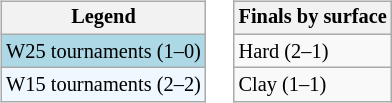<table>
<tr valign=top>
<td><br><table class="wikitable" style=font-size:85%;>
<tr>
<th>Legend</th>
</tr>
<tr style="background:lightblue;">
<td>W25 tournaments (1–0)</td>
</tr>
<tr style="background:#f0f8ff;">
<td>W15 tournaments (2–2)</td>
</tr>
</table>
</td>
<td><br><table class="wikitable" style=font-size:85%;>
<tr>
<th>Finals by surface</th>
</tr>
<tr>
<td>Hard (2–1)</td>
</tr>
<tr>
<td>Clay (1–1)</td>
</tr>
</table>
</td>
</tr>
</table>
